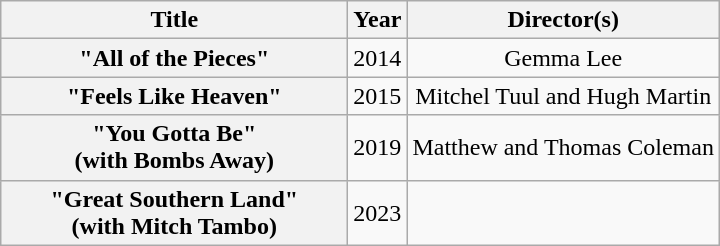<table class="wikitable plainrowheaders" style="text-align:center;">
<tr>
<th scope="col" style="width:14em;">Title</th>
<th scope="col">Year</th>
<th scope="col">Director(s)</th>
</tr>
<tr>
<th scope="row">"All of the Pieces"</th>
<td>2014</td>
<td>Gemma Lee</td>
</tr>
<tr>
<th scope="row">"Feels Like Heaven"</th>
<td>2015</td>
<td>Mitchel Tuul and Hugh Martin</td>
</tr>
<tr>
<th scope="row">"You Gotta Be" <br>(with Bombs Away)</th>
<td>2019</td>
<td>Matthew and Thomas Coleman</td>
</tr>
<tr>
<th scope="row">"Great Southern Land" <br>(with Mitch Tambo)</th>
<td>2023</td>
<td></td>
</tr>
</table>
